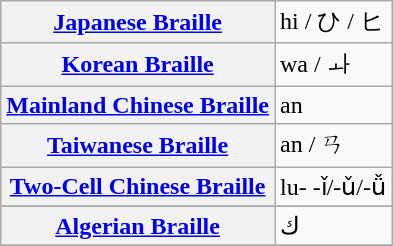<table class="wikitable">
<tr>
<th align=left><a href='#'>Japanese Braille</a></th>
<td>hi / ひ / ヒ </td>
</tr>
<tr>
<th align=left><a href='#'>Korean Braille</a></th>
<td>wa / ㅘ </td>
</tr>
<tr>
<th align=left><a href='#'>Mainland Chinese Braille</a></th>
<td>an </td>
</tr>
<tr>
<th align=left><a href='#'>Taiwanese Braille</a></th>
<td>an / ㄢ</td>
</tr>
<tr>
<th align=left><a href='#'>Two-Cell Chinese Braille</a></th>
<td>lu- -ǐ/-ǔ/-ǚ</td>
</tr>
<tr>
</tr>
<tr>
</tr>
<tr>
<th align=left><a href='#'>Algerian Braille</a></th>
<td>ك ‎</td>
</tr>
<tr>
</tr>
</table>
